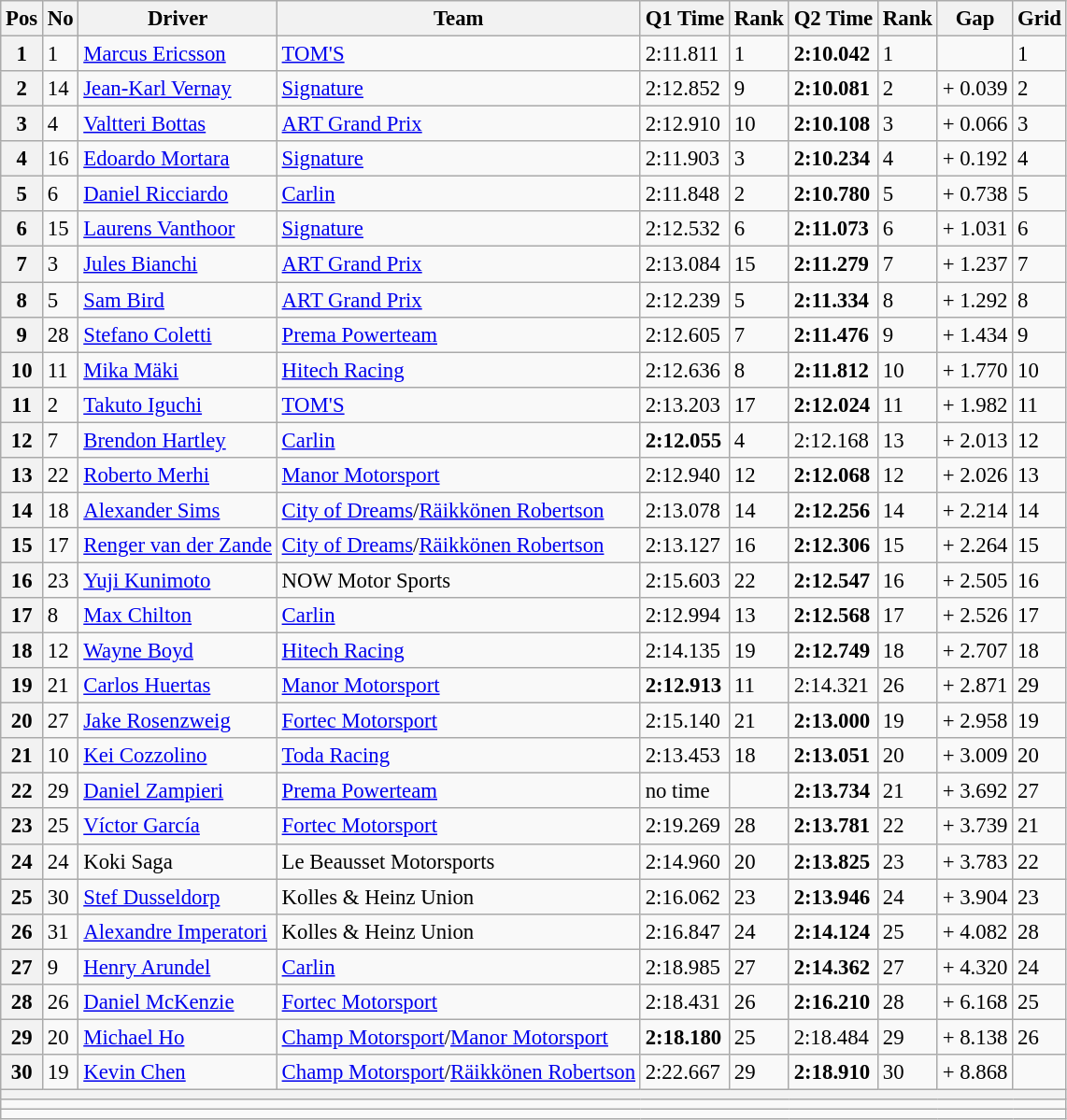<table class="wikitable" style="font-size: 95%;">
<tr>
<th>Pos</th>
<th>No</th>
<th>Driver</th>
<th>Team</th>
<th>Q1 Time</th>
<th>Rank</th>
<th>Q2 Time</th>
<th>Rank</th>
<th>Gap</th>
<th>Grid</th>
</tr>
<tr>
<th>1</th>
<td>1</td>
<td> <a href='#'>Marcus Ericsson</a></td>
<td><a href='#'>TOM'S</a></td>
<td>2:11.811</td>
<td>1</td>
<td><strong>2:10.042</strong></td>
<td>1</td>
<td></td>
<td>1</td>
</tr>
<tr>
<th>2</th>
<td>14</td>
<td> <a href='#'>Jean-Karl Vernay</a></td>
<td><a href='#'>Signature</a></td>
<td>2:12.852</td>
<td>9</td>
<td><strong>2:10.081</strong></td>
<td>2</td>
<td>+ 0.039</td>
<td>2</td>
</tr>
<tr>
<th>3</th>
<td>4</td>
<td> <a href='#'>Valtteri Bottas</a></td>
<td><a href='#'>ART Grand Prix</a></td>
<td>2:12.910</td>
<td>10</td>
<td><strong>2:10.108</strong></td>
<td>3</td>
<td>+ 0.066</td>
<td>3</td>
</tr>
<tr>
<th>4</th>
<td>16</td>
<td> <a href='#'>Edoardo Mortara</a></td>
<td><a href='#'>Signature</a></td>
<td>2:11.903</td>
<td>3</td>
<td><strong>2:10.234</strong></td>
<td>4</td>
<td>+ 0.192</td>
<td>4</td>
</tr>
<tr>
<th>5</th>
<td>6</td>
<td> <a href='#'>Daniel Ricciardo</a></td>
<td><a href='#'>Carlin</a></td>
<td>2:11.848</td>
<td>2</td>
<td><strong>2:10.780</strong></td>
<td>5</td>
<td>+ 0.738</td>
<td>5</td>
</tr>
<tr>
<th>6</th>
<td>15</td>
<td> <a href='#'>Laurens Vanthoor</a></td>
<td><a href='#'>Signature</a></td>
<td>2:12.532</td>
<td>6</td>
<td><strong>2:11.073</strong></td>
<td>6</td>
<td>+ 1.031</td>
<td>6</td>
</tr>
<tr>
<th>7</th>
<td>3</td>
<td> <a href='#'>Jules Bianchi</a></td>
<td><a href='#'>ART Grand Prix</a></td>
<td>2:13.084</td>
<td>15</td>
<td><strong>2:11.279</strong></td>
<td>7</td>
<td>+ 1.237</td>
<td>7</td>
</tr>
<tr>
<th>8</th>
<td>5</td>
<td> <a href='#'>Sam Bird</a></td>
<td><a href='#'>ART Grand Prix</a></td>
<td>2:12.239</td>
<td>5</td>
<td><strong>2:11.334</strong></td>
<td>8</td>
<td>+ 1.292</td>
<td>8</td>
</tr>
<tr>
<th>9</th>
<td>28</td>
<td> <a href='#'>Stefano Coletti</a></td>
<td><a href='#'>Prema Powerteam</a></td>
<td>2:12.605</td>
<td>7</td>
<td><strong>2:11.476</strong></td>
<td>9</td>
<td>+ 1.434</td>
<td>9</td>
</tr>
<tr>
<th>10</th>
<td>11</td>
<td> <a href='#'>Mika Mäki</a></td>
<td><a href='#'>Hitech Racing</a></td>
<td>2:12.636</td>
<td>8</td>
<td><strong>2:11.812</strong></td>
<td>10</td>
<td>+ 1.770</td>
<td>10</td>
</tr>
<tr>
<th>11</th>
<td>2</td>
<td> <a href='#'>Takuto Iguchi</a></td>
<td><a href='#'>TOM'S</a></td>
<td>2:13.203</td>
<td>17</td>
<td><strong>2:12.024</strong></td>
<td>11</td>
<td>+ 1.982</td>
<td>11</td>
</tr>
<tr>
<th>12</th>
<td>7</td>
<td> <a href='#'>Brendon Hartley</a></td>
<td><a href='#'>Carlin</a></td>
<td><strong>2:12.055</strong></td>
<td>4</td>
<td>2:12.168</td>
<td>13</td>
<td>+ 2.013</td>
<td>12</td>
</tr>
<tr>
<th>13</th>
<td>22</td>
<td> <a href='#'>Roberto Merhi</a></td>
<td><a href='#'>Manor Motorsport</a></td>
<td>2:12.940</td>
<td>12</td>
<td><strong>2:12.068</strong></td>
<td>12</td>
<td>+ 2.026</td>
<td>13</td>
</tr>
<tr>
<th>14</th>
<td>18</td>
<td> <a href='#'>Alexander Sims</a></td>
<td><a href='#'>City of Dreams</a>/<a href='#'>Räikkönen Robertson</a></td>
<td>2:13.078</td>
<td>14</td>
<td><strong>2:12.256</strong></td>
<td>14</td>
<td>+ 2.214</td>
<td>14</td>
</tr>
<tr>
<th>15</th>
<td>17</td>
<td> <a href='#'>Renger van der Zande</a></td>
<td><a href='#'>City of Dreams</a>/<a href='#'>Räikkönen Robertson</a></td>
<td>2:13.127</td>
<td>16</td>
<td><strong>2:12.306</strong></td>
<td>15</td>
<td>+ 2.264</td>
<td>15</td>
</tr>
<tr>
<th>16</th>
<td>23</td>
<td> <a href='#'>Yuji Kunimoto</a></td>
<td>NOW Motor Sports</td>
<td>2:15.603</td>
<td>22</td>
<td><strong>2:12.547</strong></td>
<td>16</td>
<td>+ 2.505</td>
<td>16</td>
</tr>
<tr>
<th>17</th>
<td>8</td>
<td> <a href='#'>Max Chilton</a></td>
<td><a href='#'>Carlin</a></td>
<td>2:12.994</td>
<td>13</td>
<td><strong>2:12.568</strong></td>
<td>17</td>
<td>+ 2.526</td>
<td>17</td>
</tr>
<tr>
<th>18</th>
<td>12</td>
<td> <a href='#'>Wayne Boyd</a></td>
<td><a href='#'>Hitech Racing</a></td>
<td>2:14.135</td>
<td>19</td>
<td><strong>2:12.749</strong></td>
<td>18</td>
<td>+ 2.707</td>
<td>18</td>
</tr>
<tr>
<th>19</th>
<td>21</td>
<td> <a href='#'>Carlos Huertas</a></td>
<td><a href='#'>Manor Motorsport</a></td>
<td><strong>2:12.913</strong></td>
<td>11</td>
<td>2:14.321</td>
<td>26</td>
<td>+ 2.871</td>
<td>29</td>
</tr>
<tr>
<th>20</th>
<td>27</td>
<td> <a href='#'>Jake Rosenzweig</a></td>
<td><a href='#'>Fortec Motorsport</a></td>
<td>2:15.140</td>
<td>21</td>
<td><strong>2:13.000</strong></td>
<td>19</td>
<td>+ 2.958</td>
<td>19</td>
</tr>
<tr>
<th>21</th>
<td>10</td>
<td> <a href='#'>Kei Cozzolino</a></td>
<td><a href='#'>Toda Racing</a></td>
<td>2:13.453</td>
<td>18</td>
<td><strong>2:13.051</strong></td>
<td>20</td>
<td>+ 3.009</td>
<td>20</td>
</tr>
<tr>
<th>22</th>
<td>29</td>
<td> <a href='#'>Daniel Zampieri</a></td>
<td><a href='#'>Prema Powerteam</a></td>
<td>no time</td>
<td></td>
<td><strong>2:13.734</strong></td>
<td>21</td>
<td>+ 3.692</td>
<td>27</td>
</tr>
<tr>
<th>23</th>
<td>25</td>
<td> <a href='#'>Víctor García</a></td>
<td><a href='#'>Fortec Motorsport</a></td>
<td>2:19.269</td>
<td>28</td>
<td><strong>2:13.781</strong></td>
<td>22</td>
<td>+ 3.739</td>
<td>21</td>
</tr>
<tr>
<th>24</th>
<td>24</td>
<td> Koki Saga</td>
<td>Le Beausset Motorsports</td>
<td>2:14.960</td>
<td>20</td>
<td><strong>2:13.825</strong></td>
<td>23</td>
<td>+ 3.783</td>
<td>22</td>
</tr>
<tr>
<th>25</th>
<td>30</td>
<td> <a href='#'>Stef Dusseldorp</a></td>
<td>Kolles & Heinz Union</td>
<td>2:16.062</td>
<td>23</td>
<td><strong>2:13.946</strong></td>
<td>24</td>
<td>+ 3.904</td>
<td>23</td>
</tr>
<tr>
<th>26</th>
<td>31</td>
<td> <a href='#'>Alexandre Imperatori</a></td>
<td>Kolles & Heinz Union</td>
<td>2:16.847</td>
<td>24</td>
<td><strong>2:14.124</strong></td>
<td>25</td>
<td>+ 4.082</td>
<td>28</td>
</tr>
<tr>
<th>27</th>
<td>9</td>
<td> <a href='#'>Henry Arundel</a></td>
<td><a href='#'>Carlin</a></td>
<td>2:18.985</td>
<td>27</td>
<td><strong>2:14.362</strong></td>
<td>27</td>
<td>+ 4.320</td>
<td>24</td>
</tr>
<tr>
<th>28</th>
<td>26</td>
<td> <a href='#'>Daniel McKenzie</a></td>
<td><a href='#'>Fortec Motorsport</a></td>
<td>2:18.431</td>
<td>26</td>
<td><strong>2:16.210</strong></td>
<td>28</td>
<td>+ 6.168</td>
<td>25</td>
</tr>
<tr>
<th>29</th>
<td>20</td>
<td> <a href='#'>Michael Ho</a></td>
<td><a href='#'>Champ Motorsport</a>/<a href='#'>Manor Motorsport</a></td>
<td><strong>2:18.180</strong></td>
<td>25</td>
<td>2:18.484</td>
<td>29</td>
<td>+ 8.138</td>
<td>26</td>
</tr>
<tr>
<th>30</th>
<td>19</td>
<td> <a href='#'>Kevin Chen</a></td>
<td><a href='#'>Champ Motorsport</a>/<a href='#'>Räikkönen Robertson</a></td>
<td>2:22.667</td>
<td>29</td>
<td><strong>2:18.910</strong></td>
<td>30</td>
<td>+ 8.868</td>
<td></td>
</tr>
<tr>
<th colspan=10></th>
</tr>
<tr>
<td colspan=10></td>
</tr>
<tr>
<td colspan=10></td>
</tr>
</table>
